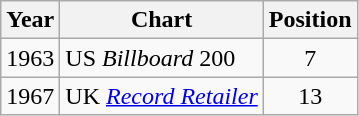<table class="wikitable">
<tr>
<th>Year</th>
<th>Chart</th>
<th>Position</th>
</tr>
<tr>
<td>1963</td>
<td>US <em>Billboard</em> 200</td>
<td style="text-align:center;">7</td>
</tr>
<tr>
<td>1967</td>
<td>UK <em><a href='#'>Record Retailer</a></em></td>
<td style="text-align:center;">13</td>
</tr>
</table>
